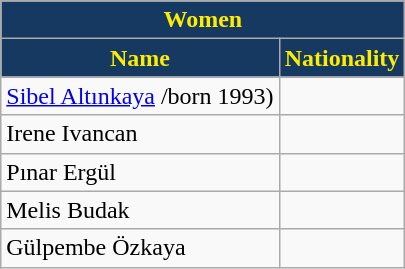<table class="wikitable">
<tr>
<th colspan=2! style="color:#FFED00; background:#163962;">Women</th>
</tr>
<tr>
<th style="color:#FFED00; background:#163962;">Name</th>
<th style="color:#FFED00; background:#163962;">Nationality</th>
</tr>
<tr>
<td><a href='#'>Sibel Altınkaya</a> /born 1993)</td>
<td></td>
</tr>
<tr>
<td>Irene Ivancan</td>
<td></td>
</tr>
<tr>
<td>Pınar Ergül</td>
<td></td>
</tr>
<tr>
<td>Melis Budak</td>
<td></td>
</tr>
<tr>
<td>Gülpembe Özkaya</td>
<td></td>
</tr>
</table>
